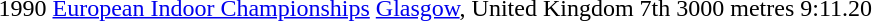<table>
<tr>
<td>1990</td>
<td><a href='#'>European Indoor Championships</a></td>
<td><a href='#'>Glasgow</a>, United Kingdom</td>
<td>7th</td>
<td>3000 metres</td>
<td>9:11.20</td>
<td></td>
</tr>
</table>
